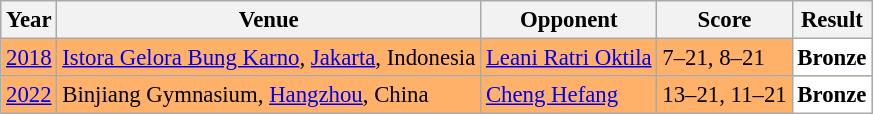<table class="sortable wikitable" style="font-size: 95%;">
<tr>
<th>Year</th>
<th>Venue</th>
<th>Opponent</th>
<th>Score</th>
<th>Result</th>
</tr>
<tr style="background:#FFB069">
<td align="center"><a href='#'>2018</a></td>
<td align="left"><a href='#'>Istora Gelora Bung Karno</a>, <a href='#'>Jakarta</a>, Indonesia</td>
<td align="left"> <a href='#'>Leani Ratri Oktila</a></td>
<td align="left">7–21, 8–21</td>
<td style="text-align:left; background:white"> <strong>Bronze</strong></td>
</tr>
<tr style="background:#FFB069">
<td align="center"><a href='#'>2022</a></td>
<td align="left">Binjiang Gymnasium, <a href='#'>Hangzhou</a>, China</td>
<td align="left"> <a href='#'>Cheng Hefang</a></td>
<td align="left">13–21, 11–21</td>
<td style="text-align:left; background:white"> <strong>Bronze</strong></td>
</tr>
</table>
